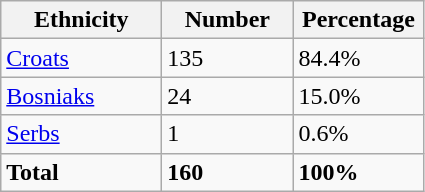<table class="wikitable">
<tr>
<th width="100px">Ethnicity</th>
<th width="80px">Number</th>
<th width="80px">Percentage</th>
</tr>
<tr>
<td><a href='#'>Croats</a></td>
<td>135</td>
<td>84.4%</td>
</tr>
<tr>
<td><a href='#'>Bosniaks</a></td>
<td>24</td>
<td>15.0%</td>
</tr>
<tr>
<td><a href='#'>Serbs</a></td>
<td>1</td>
<td>0.6%</td>
</tr>
<tr>
<td><strong>Total</strong></td>
<td><strong>160</strong></td>
<td><strong>100%</strong></td>
</tr>
</table>
